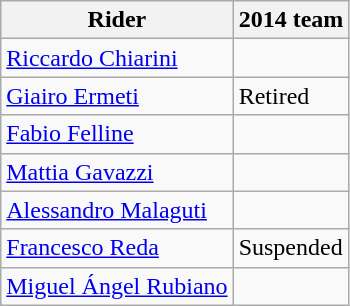<table class="wikitable">
<tr>
<th>Rider</th>
<th>2014 team</th>
</tr>
<tr>
<td><a href='#'>Riccardo Chiarini</a></td>
<td></td>
</tr>
<tr>
<td><a href='#'>Giairo Ermeti</a></td>
<td>Retired</td>
</tr>
<tr>
<td><a href='#'>Fabio Felline</a></td>
<td></td>
</tr>
<tr>
<td><a href='#'>Mattia Gavazzi</a></td>
<td></td>
</tr>
<tr>
<td><a href='#'>Alessandro Malaguti</a></td>
<td></td>
</tr>
<tr>
<td><a href='#'>Francesco Reda</a></td>
<td>Suspended</td>
</tr>
<tr>
<td><a href='#'>Miguel Ángel Rubiano</a></td>
<td></td>
</tr>
</table>
